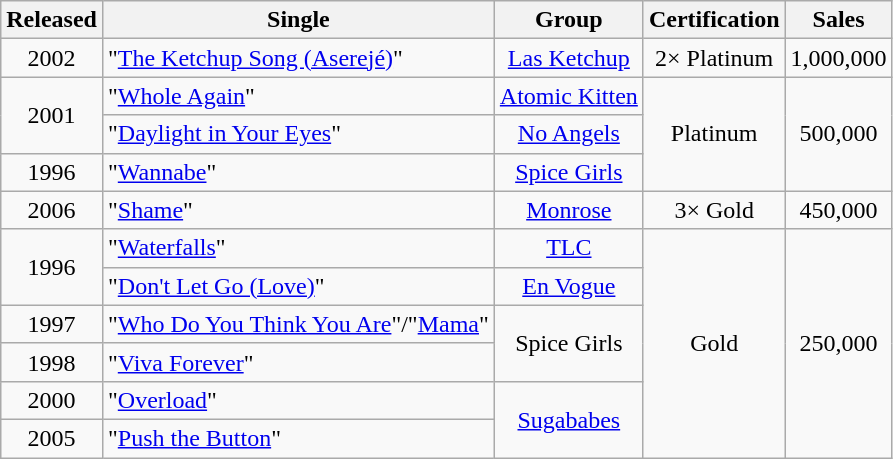<table class="wikitable" style="text-align: center;">
<tr>
<th>Released</th>
<th>Single</th>
<th>Group</th>
<th>Certification</th>
<th>Sales<br> </th>
</tr>
<tr>
<td>2002</td>
<td style="text-align:left;">"<a href='#'>The Ketchup Song (Aserejé)</a>"</td>
<td><a href='#'>Las Ketchup</a></td>
<td>2× Platinum</td>
<td>1,000,000</td>
</tr>
<tr>
<td rowspan="2">2001</td>
<td style="text-align:left;">"<a href='#'>Whole Again</a>"</td>
<td><a href='#'>Atomic Kitten</a></td>
<td rowspan="3">Platinum</td>
<td rowspan="3">500,000</td>
</tr>
<tr>
<td style="text-align:left;">"<a href='#'>Daylight in Your Eyes</a>"</td>
<td><a href='#'>No Angels</a></td>
</tr>
<tr>
<td>1996</td>
<td style="text-align:left;">"<a href='#'>Wannabe</a>"</td>
<td><a href='#'>Spice Girls</a></td>
</tr>
<tr>
<td>2006</td>
<td style="text-align:left;">"<a href='#'>Shame</a>"</td>
<td><a href='#'>Monrose</a></td>
<td>3× Gold</td>
<td>450,000</td>
</tr>
<tr>
<td rowspan=2>1996</td>
<td style="text-align:left;">"<a href='#'>Waterfalls</a>"</td>
<td><a href='#'>TLC</a></td>
<td rowspan="6">Gold</td>
<td rowspan="6">250,000</td>
</tr>
<tr>
<td style="text-align:left;">"<a href='#'>Don't Let Go (Love)</a>"</td>
<td><a href='#'>En Vogue</a></td>
</tr>
<tr>
<td>1997</td>
<td style="text-align:left;">"<a href='#'>Who Do You Think You Are</a>"/"<a href='#'>Mama</a>"</td>
<td rowspan="2">Spice Girls</td>
</tr>
<tr>
<td>1998</td>
<td style="text-align:left;">"<a href='#'>Viva Forever</a>"</td>
</tr>
<tr>
<td>2000</td>
<td style="text-align:left;">"<a href='#'>Overload</a>"</td>
<td rowspan="2"><a href='#'>Sugababes</a></td>
</tr>
<tr>
<td>2005</td>
<td style="text-align:left;">"<a href='#'>Push the Button</a>"</td>
</tr>
</table>
